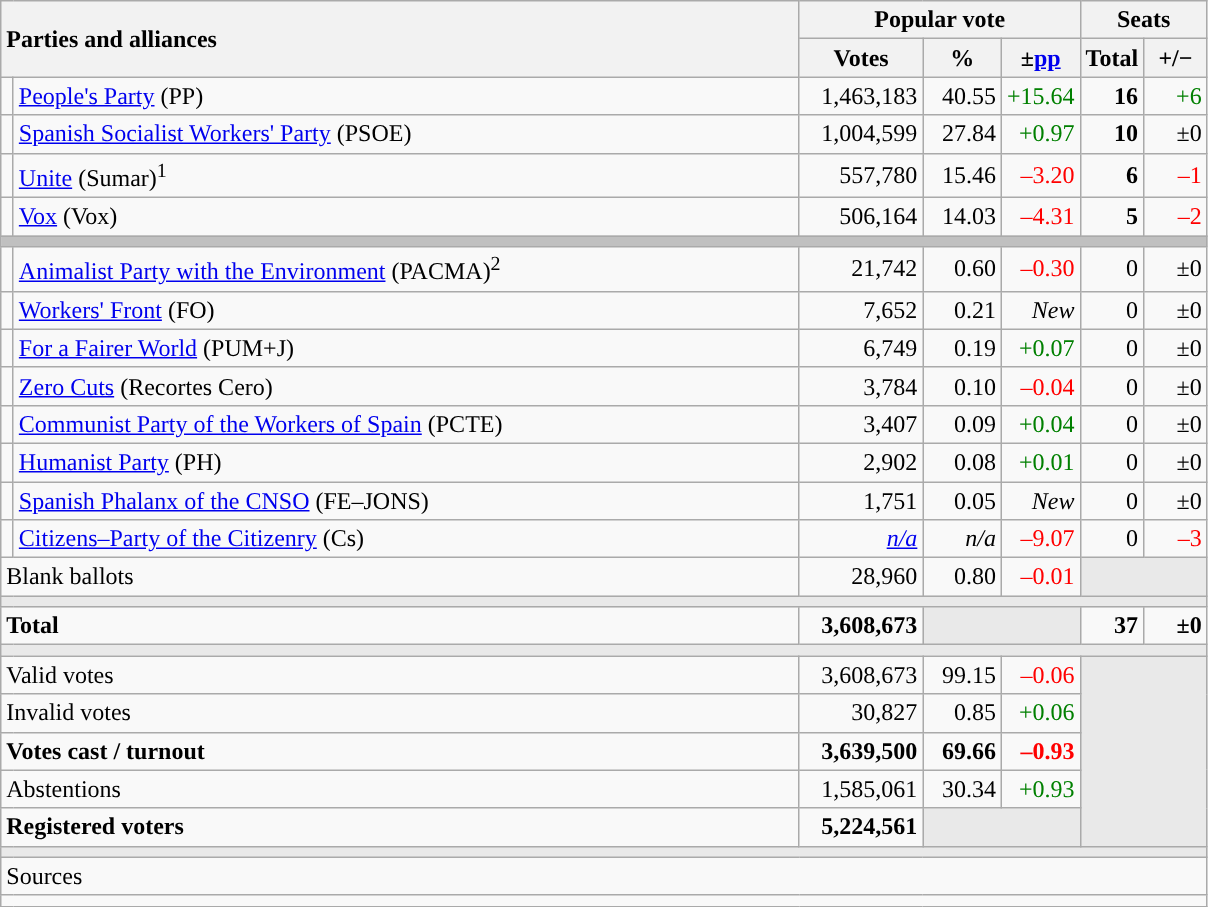<table class="wikitable" style="text-align:right;">
<tr>
<th style="text-align:left;" rowspan="2" colspan="2" width="525">Parties and alliances</th>
<th colspan="3">Popular vote</th>
<th colspan="2">Seats</th>
</tr>
<tr>
<th width="75">Votes</th>
<th width="45">%</th>
<th width="45">±<a href='#'>pp</a></th>
<th width="35">Total</th>
<th width="35">+/−</th>
</tr>
<tr>
<td width="1" style="color:inherit;background:"></td>
<td align="left"><a href='#'>People's Party</a> (PP)</td>
<td>1,463,183</td>
<td>40.55</td>
<td style="color:green;">+15.64</td>
<td><strong>16</strong></td>
<td style="color:green;">+6</td>
</tr>
<tr>
<td style="color:inherit;background:"></td>
<td align="left"><a href='#'>Spanish Socialist Workers' Party</a> (PSOE)</td>
<td>1,004,599</td>
<td>27.84</td>
<td style="color:green;">+0.97</td>
<td><strong>10</strong></td>
<td>±0</td>
</tr>
<tr>
<td style="color:inherit;background:"></td>
<td align="left"><a href='#'>Unite</a> (Sumar)<sup>1</sup></td>
<td>557,780</td>
<td>15.46</td>
<td style="color:red;">–3.20</td>
<td><strong>6</strong></td>
<td style="color:red;">–1</td>
</tr>
<tr>
<td style="color:inherit;background:"></td>
<td align="left"><a href='#'>Vox</a> (Vox)</td>
<td>506,164</td>
<td>14.03</td>
<td style="color:red;">–4.31</td>
<td><strong>5</strong></td>
<td style="color:red;">–2</td>
</tr>
<tr>
<td colspan="7" bgcolor="#C0C0C0"></td>
</tr>
<tr>
<td style="color:inherit;background:"></td>
<td align="left"><a href='#'>Animalist Party with the Environment</a> (PACMA)<sup>2</sup></td>
<td>21,742</td>
<td>0.60</td>
<td style="color:red;">–0.30</td>
<td>0</td>
<td>±0</td>
</tr>
<tr>
<td style="color:inherit;background:"></td>
<td align="left"><a href='#'>Workers' Front</a> (FO)</td>
<td>7,652</td>
<td>0.21</td>
<td><em>New</em></td>
<td>0</td>
<td>±0</td>
</tr>
<tr>
<td style="color:inherit;background:"></td>
<td align="left"><a href='#'>For a Fairer World</a> (PUM+J)</td>
<td>6,749</td>
<td>0.19</td>
<td style="color:green;">+0.07</td>
<td>0</td>
<td>±0</td>
</tr>
<tr>
<td style="color:inherit;background:"></td>
<td align="left"><a href='#'>Zero Cuts</a> (Recortes Cero)</td>
<td>3,784</td>
<td>0.10</td>
<td style="color:red;">–0.04</td>
<td>0</td>
<td>±0</td>
</tr>
<tr>
<td style="color:inherit;background:"></td>
<td align="left"><a href='#'>Communist Party of the Workers of Spain</a> (PCTE)</td>
<td>3,407</td>
<td>0.09</td>
<td style="color:green;">+0.04</td>
<td>0</td>
<td>±0</td>
</tr>
<tr>
<td style="color:inherit;background:"></td>
<td align="left"><a href='#'>Humanist Party</a> (PH)</td>
<td>2,902</td>
<td>0.08</td>
<td style="color:green;">+0.01</td>
<td>0</td>
<td>±0</td>
</tr>
<tr>
<td style="color:inherit;background:"></td>
<td align="left"><a href='#'>Spanish Phalanx of the CNSO</a> (FE–JONS)</td>
<td>1,751</td>
<td>0.05</td>
<td><em>New</em></td>
<td>0</td>
<td>±0</td>
</tr>
<tr>
<td style="color:inherit;background:"></td>
<td align="left"><a href='#'>Citizens–Party of the Citizenry</a> (Cs)</td>
<td><em><a href='#'>n/a</a></em></td>
<td><em>n/a</em></td>
<td style="color:red;">–9.07</td>
<td>0</td>
<td style="color:red;">–3</td>
</tr>
<tr>
<td align="left" colspan="2">Blank ballots</td>
<td>28,960</td>
<td>0.80</td>
<td style="color:red;">–0.01</td>
<td bgcolor="#E9E9E9" colspan="2"></td>
</tr>
<tr>
<td colspan="7" bgcolor="#E9E9E9"></td>
</tr>
<tr style="font-weight:bold;">
<td align="left" colspan="2">Total</td>
<td>3,608,673</td>
<td bgcolor="#E9E9E9" colspan="2"></td>
<td>37</td>
<td>±0</td>
</tr>
<tr>
<td colspan="7" bgcolor="#E9E9E9"></td>
</tr>
<tr>
<td align="left" colspan="2">Valid votes</td>
<td>3,608,673</td>
<td>99.15</td>
<td style="color:red;">–0.06</td>
<td bgcolor="#E9E9E9" colspan="2" rowspan="5"></td>
</tr>
<tr>
<td align="left" colspan="2">Invalid votes</td>
<td>30,827</td>
<td>0.85</td>
<td style="color:green;">+0.06</td>
</tr>
<tr style="font-weight:bold;">
<td align="left" colspan="2">Votes cast / turnout</td>
<td>3,639,500</td>
<td>69.66</td>
<td style="color:red;">–0.93</td>
</tr>
<tr>
<td align="left" colspan="2">Abstentions</td>
<td>1,585,061</td>
<td>30.34</td>
<td style="color:green;">+0.93</td>
</tr>
<tr style="font-weight:bold;">
<td align="left" colspan="2">Registered voters</td>
<td>5,224,561</td>
<td bgcolor="#E9E9E9" colspan="2"></td>
</tr>
<tr>
<td colspan="7" bgcolor="#E9E9E9"></td>
</tr>
<tr>
<td align="left" colspan="7">Sources</td>
</tr>
<tr>
<td colspan="7" style="text-align:left; max-width:790px;"></td>
</tr>
</table>
